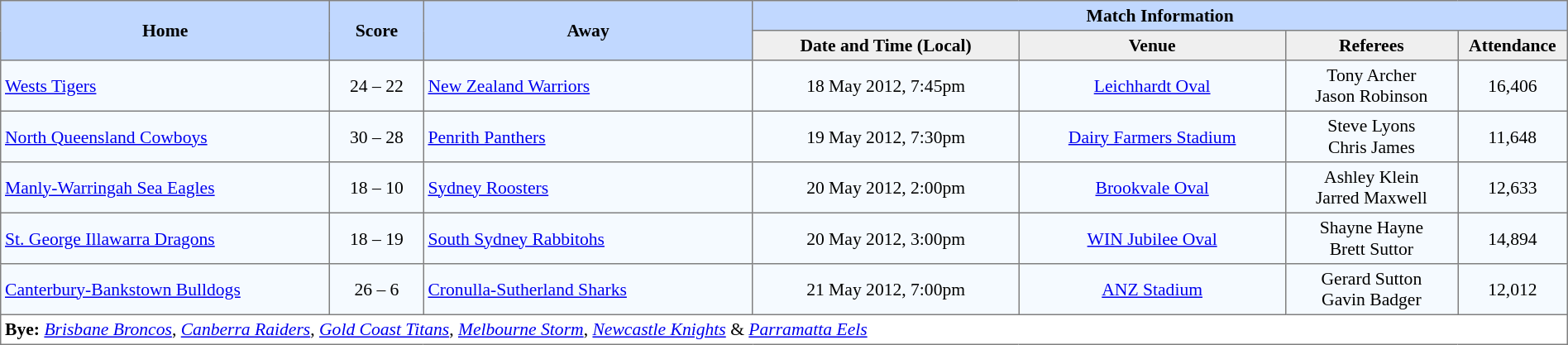<table border="1" cellpadding="3" cellspacing="0" style="border-collapse:collapse; font-size:90%; width:100%;">
<tr style="background:#c1d8ff;">
<th rowspan="2" style="width:21%;">Home</th>
<th rowspan="2" style="width:6%;">Score</th>
<th rowspan="2" style="width:21%;">Away</th>
<th colspan=6>Match Information</th>
</tr>
<tr style="background:#efefef;">
<th width=17%>Date and Time (Local)</th>
<th width=17%>Venue</th>
<th width=11%>Referees</th>
<th width=7%>Attendance</th>
</tr>
<tr style="text-align:center; background:#f5faff;">
<td align=left> <a href='#'>Wests Tigers</a></td>
<td>24 – 22</td>
<td align=left> <a href='#'>New Zealand Warriors</a></td>
<td>18 May 2012, 7:45pm</td>
<td><a href='#'>Leichhardt Oval</a></td>
<td>Tony Archer <br> Jason Robinson</td>
<td>16,406</td>
</tr>
<tr style="text-align:center; background:#f5faff;">
<td align=left> <a href='#'>North Queensland Cowboys</a></td>
<td>30 – 28</td>
<td align=left> <a href='#'>Penrith Panthers</a></td>
<td>19 May 2012, 7:30pm</td>
<td><a href='#'>Dairy Farmers Stadium</a></td>
<td>Steve Lyons <br> Chris James</td>
<td>11,648</td>
</tr>
<tr style="text-align:center; background:#f5faff;">
<td align=left> <a href='#'>Manly-Warringah Sea Eagles</a></td>
<td>18 – 10</td>
<td align=left> <a href='#'>Sydney Roosters</a></td>
<td>20 May 2012, 2:00pm</td>
<td><a href='#'>Brookvale Oval</a></td>
<td>Ashley Klein <br> Jarred Maxwell</td>
<td>12,633</td>
</tr>
<tr style="text-align:center; background:#f5faff;">
<td align=left> <a href='#'>St. George Illawarra Dragons</a></td>
<td>18 – 19</td>
<td align=left> <a href='#'>South Sydney Rabbitohs</a></td>
<td>20 May 2012, 3:00pm</td>
<td><a href='#'>WIN Jubilee Oval</a></td>
<td>Shayne Hayne <br> Brett Suttor</td>
<td>14,894</td>
</tr>
<tr style="text-align:center; background:#f5faff;">
<td align=left> <a href='#'>Canterbury-Bankstown Bulldogs</a></td>
<td>26 – 6</td>
<td align=left> <a href='#'>Cronulla-Sutherland Sharks</a></td>
<td>21 May 2012, 7:00pm</td>
<td><a href='#'>ANZ Stadium</a></td>
<td>Gerard Sutton <br> Gavin Badger</td>
<td>12,012</td>
</tr>
<tr>
<td colspan="7" style="text-align:left;"><strong>Bye:</strong>  <em><a href='#'>Brisbane Broncos</a></em>,  <em><a href='#'>Canberra Raiders</a></em>,  <em><a href='#'>Gold Coast Titans</a></em>,  <em><a href='#'>Melbourne Storm</a></em>,  <em><a href='#'>Newcastle Knights</a></em> &  <em><a href='#'>Parramatta Eels</a></em></td>
</tr>
</table>
